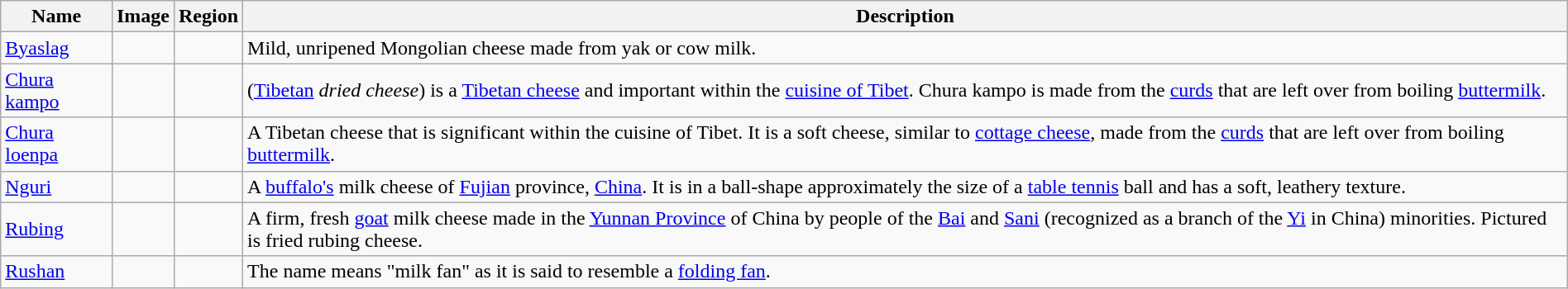<table class="wikitable sortable" style="width:100%">
<tr>
<th>Name</th>
<th class="unsortable">Image</th>
<th>Region</th>
<th>Description</th>
</tr>
<tr>
<td><a href='#'>Byaslag</a></td>
<td></td>
<td></td>
<td>Mild, unripened Mongolian cheese made from yak or cow milk.</td>
</tr>
<tr>
<td><a href='#'>Chura kampo</a></td>
<td></td>
<td></td>
<td>(<a href='#'>Tibetan</a> <em>dried cheese</em>) is a <a href='#'>Tibetan cheese</a> and important within the <a href='#'>cuisine of Tibet</a>. Chura kampo is made from the <a href='#'>curds</a> that are left over from boiling <a href='#'>buttermilk</a>.</td>
</tr>
<tr>
<td><a href='#'>Chura loenpa</a></td>
<td></td>
<td></td>
<td>A Tibetan cheese that is significant within the cuisine of Tibet. It is a soft cheese, similar to <a href='#'>cottage cheese</a>, made from the <a href='#'>curds</a> that are left over from boiling <a href='#'>buttermilk</a>.</td>
</tr>
<tr>
<td><a href='#'>Nguri</a></td>
<td></td>
<td></td>
<td>A <a href='#'>buffalo's</a> milk cheese of <a href='#'>Fujian</a> province, <a href='#'>China</a>.  It is in a ball-shape approximately the size of a <a href='#'>table tennis</a> ball and has a soft, leathery texture.</td>
</tr>
<tr>
<td><a href='#'>Rubing</a></td>
<td></td>
<td></td>
<td>A firm, fresh <a href='#'>goat</a> milk cheese made in the <a href='#'>Yunnan Province</a> of China by people of the <a href='#'>Bai</a> and <a href='#'>Sani</a> (recognized as a branch of the <a href='#'>Yi</a> in China) minorities. Pictured is fried rubing cheese.</td>
</tr>
<tr>
<td><a href='#'>Rushan</a></td>
<td></td>
<td></td>
<td>The name means "milk fan" as it is said to resemble a <a href='#'>folding fan</a>.</td>
</tr>
</table>
